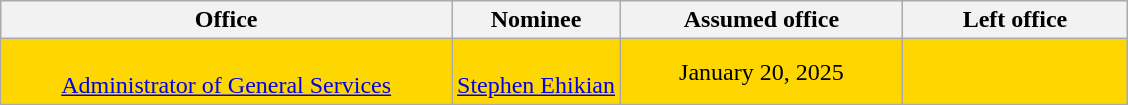<table class="wikitable sortable" style="text-align:center">
<tr>
<th style="width:40%;">Office</th>
<th style="width:15%;">Nominee</th>
<th style="width:25%;" data-sort- type="date">Assumed office</th>
<th style="width:20%;" data-sort- type="date">Left office</th>
</tr>
<tr style="background:gold">
<td><br><a href='#'>Administrator of General Services</a></td>
<td><br><a href='#'>Stephen Ehikian</a></td>
<td>January 20, 2025</td>
<td></td>
</tr>
</table>
